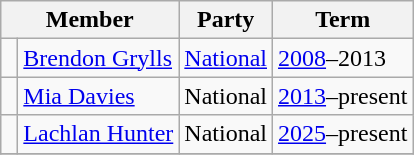<table class="wikitable">
<tr>
<th colspan="2">Member</th>
<th>Party</th>
<th>Term</th>
</tr>
<tr>
<td> </td>
<td><a href='#'>Brendon Grylls</a></td>
<td><a href='#'>National</a></td>
<td><a href='#'>2008</a>–2013</td>
</tr>
<tr>
<td> </td>
<td><a href='#'>Mia Davies</a></td>
<td>National</td>
<td><a href='#'>2013</a>–present</td>
</tr>
<tr>
<td> </td>
<td><a href='#'>Lachlan Hunter</a></td>
<td>National</td>
<td><a href='#'>2025</a>–present</td>
</tr>
<tr>
</tr>
</table>
